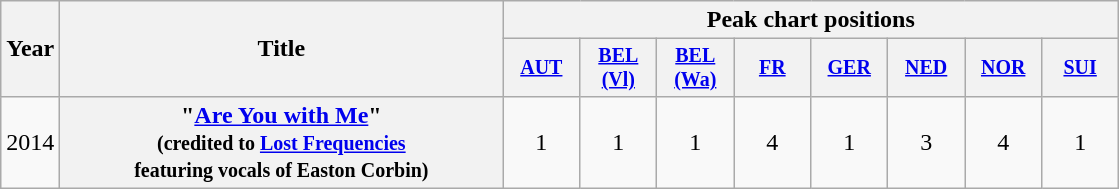<table class="wikitable plainrowheaders" style="text-align:center;">
<tr>
<th rowspan="2">Year</th>
<th rowspan="2" style="width:18em;">Title</th>
<th colspan="8">Peak chart positions</th>
</tr>
<tr style="font-size:smaller;">
<th width="45"><a href='#'>AUT</a><br></th>
<th width="45"><a href='#'>BEL<br>(Vl)</a><br></th>
<th width="45"><a href='#'>BEL<br>(Wa)</a><br></th>
<th width="45"><a href='#'>FR</a><br></th>
<th width="45"><a href='#'>GER</a><br></th>
<th width="45"><a href='#'>NED</a><br></th>
<th width="45"><a href='#'>NOR</a><br></th>
<th width="45"><a href='#'>SUI</a><br></th>
</tr>
<tr>
<td>2014</td>
<th scope="row">"<a href='#'>Are You with Me</a>"<br><small>(credited to <a href='#'>Lost Frequencies</a><br>featuring vocals of Easton Corbin)</small></th>
<td>1</td>
<td>1</td>
<td>1</td>
<td>4</td>
<td>1</td>
<td>3</td>
<td>4</td>
<td>1</td>
</tr>
</table>
